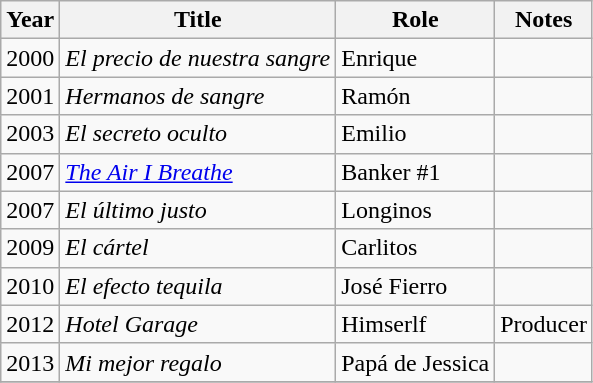<table class="wikitable sortable">
<tr>
<th>Year</th>
<th>Title</th>
<th>Role</th>
<th>Notes</th>
</tr>
<tr>
<td>2000</td>
<td><em>El precio de nuestra sangre</em></td>
<td>Enrique</td>
<td></td>
</tr>
<tr>
<td>2001</td>
<td><em>Hermanos de sangre</em></td>
<td>Ramón</td>
<td></td>
</tr>
<tr>
<td>2003</td>
<td><em>El secreto oculto</em></td>
<td>Emilio</td>
<td></td>
</tr>
<tr>
<td>2007</td>
<td><em><a href='#'>The Air I Breathe</a></em></td>
<td>Banker #1</td>
<td></td>
</tr>
<tr>
<td>2007</td>
<td><em>El último justo</em></td>
<td>Longinos</td>
<td></td>
</tr>
<tr>
<td>2009</td>
<td><em>El cártel</em></td>
<td>Carlitos</td>
<td></td>
</tr>
<tr>
<td>2010</td>
<td><em>El efecto tequila</em></td>
<td>José Fierro</td>
<td></td>
</tr>
<tr>
<td>2012</td>
<td><em>Hotel Garage</em></td>
<td>Himserlf</td>
<td>Producer</td>
</tr>
<tr>
<td>2013</td>
<td><em>Mi mejor regalo</em></td>
<td>Papá de Jessica</td>
<td></td>
</tr>
<tr>
</tr>
</table>
